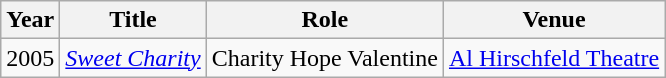<table class="wikitable">
<tr>
<th>Year</th>
<th>Title</th>
<th>Role</th>
<th>Venue</th>
</tr>
<tr>
<td>2005</td>
<td><em><a href='#'>Sweet Charity</a></em></td>
<td>Charity Hope Valentine</td>
<td><a href='#'>Al Hirschfeld Theatre</a></td>
</tr>
</table>
